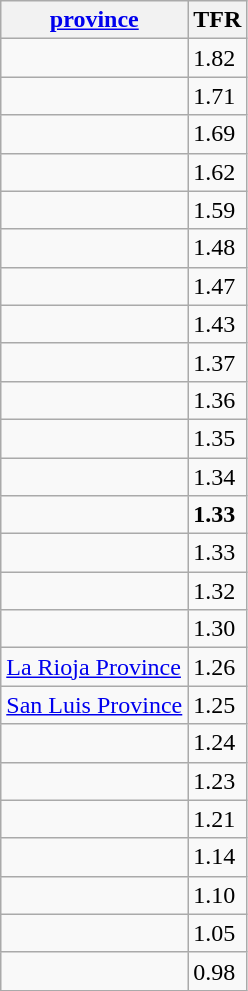<table class="wikitable sortable">
<tr>
<th><a href='#'>province</a></th>
<th>TFR</th>
</tr>
<tr>
<td></td>
<td>1.82</td>
</tr>
<tr>
<td></td>
<td>1.71</td>
</tr>
<tr>
<td></td>
<td>1.69</td>
</tr>
<tr>
<td></td>
<td>1.62</td>
</tr>
<tr>
<td></td>
<td>1.59</td>
</tr>
<tr>
<td></td>
<td>1.48</td>
</tr>
<tr>
<td></td>
<td>1.47</td>
</tr>
<tr>
<td></td>
<td>1.43</td>
</tr>
<tr>
<td></td>
<td>1.37</td>
</tr>
<tr>
<td></td>
<td>1.36</td>
</tr>
<tr>
<td></td>
<td>1.35</td>
</tr>
<tr>
<td></td>
<td>1.34</td>
</tr>
<tr>
<td><strong></strong></td>
<td><strong>1.33</strong></td>
</tr>
<tr>
<td></td>
<td>1.33</td>
</tr>
<tr>
<td></td>
<td>1.32</td>
</tr>
<tr>
<td></td>
<td>1.30</td>
</tr>
<tr>
<td> <a href='#'>La Rioja Province</a></td>
<td>1.26</td>
</tr>
<tr>
<td> <a href='#'>San Luis Province</a></td>
<td>1.25</td>
</tr>
<tr>
<td></td>
<td>1.24</td>
</tr>
<tr>
<td></td>
<td>1.23</td>
</tr>
<tr>
<td></td>
<td>1.21</td>
</tr>
<tr>
<td></td>
<td>1.14</td>
</tr>
<tr>
<td></td>
<td>1.10</td>
</tr>
<tr>
<td></td>
<td>1.05</td>
</tr>
<tr>
<td></td>
<td>0.98</td>
</tr>
</table>
